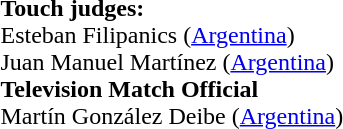<table style="width:100%">
<tr>
<td><br><strong>Touch judges:</strong>
<br> Esteban Filipanics (<a href='#'>Argentina</a>)
<br> Juan Manuel Martínez (<a href='#'>Argentina</a>)
<br><strong>Television Match Official</strong>
<br> Martín González Deibe (<a href='#'>Argentina</a>)</td>
</tr>
</table>
